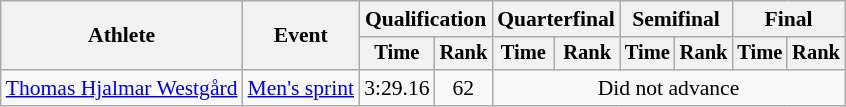<table class="wikitable" style="font-size:90%">
<tr>
<th rowspan="2">Athlete</th>
<th rowspan="2">Event</th>
<th colspan="2">Qualification</th>
<th colspan="2">Quarterfinal</th>
<th colspan="2">Semifinal</th>
<th colspan="2">Final</th>
</tr>
<tr style="font-size:95%">
<th>Time</th>
<th>Rank</th>
<th>Time</th>
<th>Rank</th>
<th>Time</th>
<th>Rank</th>
<th>Time</th>
<th>Rank</th>
</tr>
<tr align=center>
<td align=left><a href='#'>Thomas Hjalmar Westgård</a></td>
<td align=left><a href='#'>Men's sprint</a></td>
<td>3:29.16</td>
<td>62</td>
<td colspan=6>Did not advance</td>
</tr>
</table>
